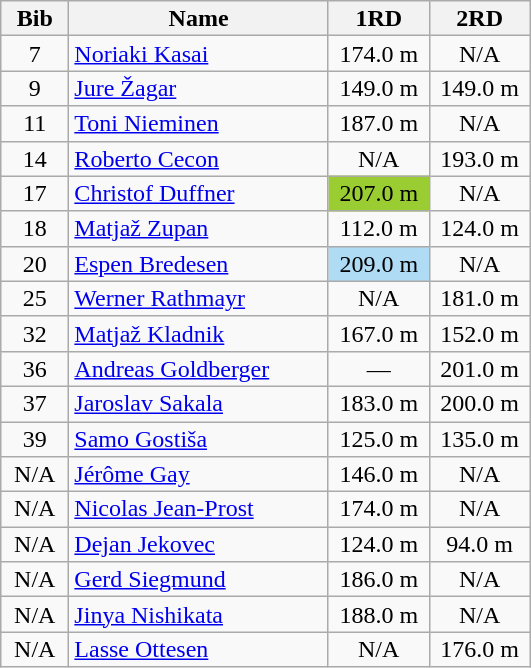<table class="wikitable collapsible autocollapse sortable" style="text-align:center; line-height:16px; width:28%;">
<tr>
<th width=30>Bib</th>
<th width=135>Name</th>
<th width=48>1RD</th>
<th width=48>2RD</th>
</tr>
<tr>
<td>7</td>
<td align=left> <a href='#'>Noriaki Kasai</a></td>
<td align=center>174.0 m</td>
<td align=center>N/A</td>
</tr>
<tr>
<td>9</td>
<td align=left> <a href='#'>Jure Žagar</a></td>
<td align=center>149.0 m</td>
<td align=center>149.0 m</td>
</tr>
<tr>
<td>11</td>
<td align=left> <a href='#'>Toni Nieminen</a></td>
<td align=center>187.0 m</td>
<td align=center>N/A</td>
</tr>
<tr>
<td>14</td>
<td align=left> <a href='#'>Roberto Cecon</a></td>
<td align=center>N/A</td>
<td align=center>193.0 m</td>
</tr>
<tr>
<td>17</td>
<td align=left> <a href='#'>Christof Duffner</a></td>
<td align=center bgcolor=#9ACD32>207.0 m</td>
<td align=center>N/A</td>
</tr>
<tr>
<td>18</td>
<td align=left> <a href='#'>Matjaž Zupan</a></td>
<td align=center>112.0 m</td>
<td align=center>124.0 m</td>
</tr>
<tr>
<td>20</td>
<td align=left> <a href='#'>Espen Bredesen</a></td>
<td align=center bgcolor=#AFDBF5>209.0 m</td>
<td align=center>N/A</td>
</tr>
<tr>
<td>25</td>
<td align=left> <a href='#'>Werner Rathmayr</a></td>
<td align=center>N/A</td>
<td align=center>181.0 m</td>
</tr>
<tr>
<td>32</td>
<td align=left> <a href='#'>Matjaž Kladnik</a></td>
<td align=center>167.0 m</td>
<td align=center>152.0 m</td>
</tr>
<tr>
<td>36</td>
<td align=left> <a href='#'>Andreas Goldberger</a></td>
<td align=center>—</td>
<td align=center>201.0 m</td>
</tr>
<tr>
<td>37</td>
<td align=left> <a href='#'>Jaroslav Sakala</a></td>
<td align=center>183.0 m</td>
<td align=center>200.0 m</td>
</tr>
<tr>
<td>39</td>
<td align=left> <a href='#'>Samo Gostiša</a></td>
<td align=center>125.0 m</td>
<td align=center>135.0 m</td>
</tr>
<tr>
<td>N/A</td>
<td align=left> <a href='#'>Jérôme Gay</a></td>
<td align=center>146.0 m</td>
<td align=center>N/A</td>
</tr>
<tr>
<td>N/A</td>
<td align=left> <a href='#'>Nicolas Jean-Prost</a></td>
<td align=center>174.0 m</td>
<td align=center>N/A</td>
</tr>
<tr>
<td>N/A</td>
<td align=left> <a href='#'>Dejan Jekovec</a></td>
<td align=center>124.0 m</td>
<td align=center>94.0 m</td>
</tr>
<tr>
<td>N/A</td>
<td align=left> <a href='#'>Gerd Siegmund</a></td>
<td align=center>186.0 m</td>
<td align=center>N/A</td>
</tr>
<tr>
<td>N/A</td>
<td align=left> <a href='#'>Jinya Nishikata</a></td>
<td align=center>188.0 m</td>
<td align=center>N/A</td>
</tr>
<tr>
<td>N/A</td>
<td align=left> <a href='#'>Lasse Ottesen</a></td>
<td align=center>N/A</td>
<td align=center>176.0 m</td>
</tr>
</table>
